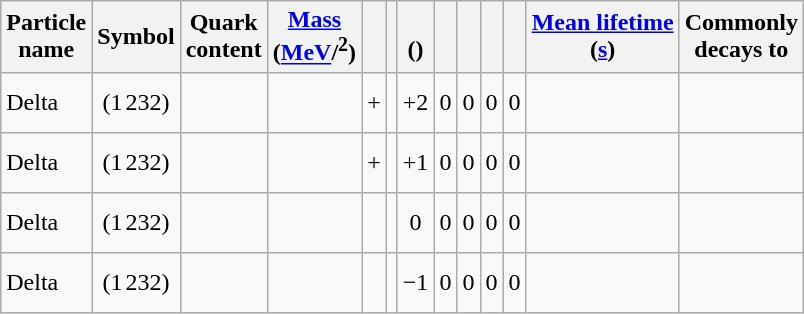<table class="wikitable sortable" style="text-align: center;">
<tr>
<th class=unsortable>Particle<br>name</th>
<th>Symbol</th>
<th class=unsortable>Quark<br>content</th>
<th><a href='#'>Mass</a><br>(<a href='#'>MeV</a>/<a href='#'></a><sup>2</sup>)</th>
<th><a href='#'></a></th>
<th><a href='#'></a><sup><a href='#'></a></sup></th>
<th><a href='#'></a> <br>(<a href='#'></a>)</th>
<th><a href='#'></a></th>
<th><a href='#'></a></th>
<th><a href='#'></a></th>
<th><a href='#'></a></th>
<th><a href='#'>Mean lifetime</a><br>(<a href='#'>s</a>)</th>
<th class=unsortable>Commonly<br>decays to</th>
</tr>
<tr style="height:40px">
<td align="left">Delta</td>
<td>(1 232)</td>
<td></td>
<td></td>
<td>+</td>
<td></td>
<td>+2</td>
<td>0</td>
<td>0</td>
<td>0</td>
<td>0</td>
<td><sup></sup></td>
<td align="left"></td>
</tr>
<tr style="height:40px">
<td align="left">Delta</td>
<td>(1 232)</td>
<td></td>
<td></td>
<td>+</td>
<td></td>
<td>+1</td>
<td>0</td>
<td>0</td>
<td>0</td>
<td>0</td>
<td><sup></sup></td>
<td align="left"> <br></td>
</tr>
<tr style="height:40px">
<td align="left">Delta</td>
<td>(1 232)</td>
<td></td>
<td></td>
<td></td>
<td></td>
<td>0</td>
<td>0</td>
<td>0</td>
<td>0</td>
<td>0</td>
<td><sup></sup></td>
<td align="left"> <br> </td>
</tr>
<tr style="height:40px">
<td align="left">Delta</td>
<td>(1 232)</td>
<td></td>
<td></td>
<td></td>
<td></td>
<td>−1</td>
<td>0</td>
<td>0</td>
<td>0</td>
<td>0</td>
<td><sup></sup></td>
<td align="left"></td>
</tr>
</table>
